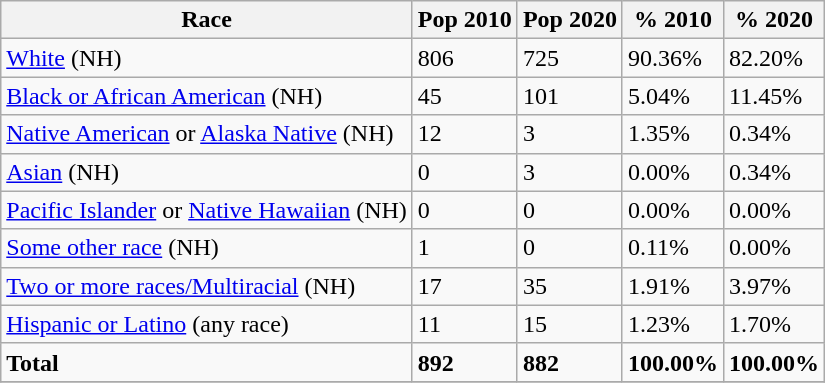<table class="wikitable">
<tr>
<th>Race</th>
<th>Pop 2010</th>
<th>Pop 2020</th>
<th>% 2010</th>
<th>% 2020</th>
</tr>
<tr>
<td><a href='#'>White</a> (NH)</td>
<td>806</td>
<td>725</td>
<td>90.36%</td>
<td>82.20%</td>
</tr>
<tr>
<td><a href='#'>Black or African American</a> (NH)</td>
<td>45</td>
<td>101</td>
<td>5.04%</td>
<td>11.45%</td>
</tr>
<tr>
<td><a href='#'>Native American</a> or <a href='#'>Alaska Native</a> (NH)</td>
<td>12</td>
<td>3</td>
<td>1.35%</td>
<td>0.34%</td>
</tr>
<tr>
<td><a href='#'>Asian</a> (NH)</td>
<td>0</td>
<td>3</td>
<td>0.00%</td>
<td>0.34%</td>
</tr>
<tr>
<td><a href='#'>Pacific Islander</a> or <a href='#'>Native Hawaiian</a> (NH)</td>
<td>0</td>
<td>0</td>
<td>0.00%</td>
<td>0.00%</td>
</tr>
<tr>
<td><a href='#'>Some other race</a> (NH)</td>
<td>1</td>
<td>0</td>
<td>0.11%</td>
<td>0.00%</td>
</tr>
<tr>
<td><a href='#'>Two or more races/Multiracial</a> (NH)</td>
<td>17</td>
<td>35</td>
<td>1.91%</td>
<td>3.97%</td>
</tr>
<tr>
<td><a href='#'>Hispanic or Latino</a> (any race)</td>
<td>11</td>
<td>15</td>
<td>1.23%</td>
<td>1.70%</td>
</tr>
<tr>
<td><strong>Total</strong></td>
<td><strong>892</strong></td>
<td><strong>882</strong></td>
<td><strong>100.00%</strong></td>
<td><strong>100.00%</strong></td>
</tr>
<tr>
</tr>
</table>
